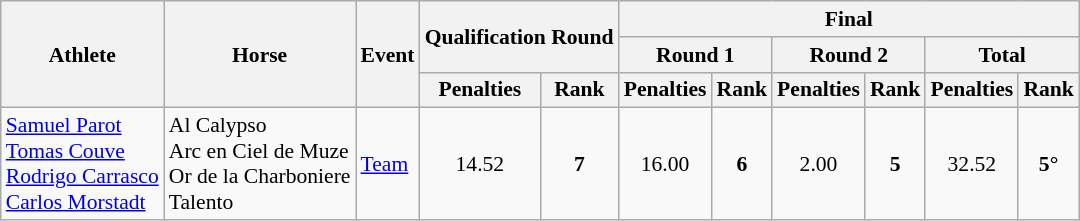<table class=wikitable style="font-size:90%">
<tr>
<th rowspan=3>Athlete</th>
<th rowspan=3>Horse</th>
<th rowspan=3>Event</th>
<th colspan=2 rowspan=2>Qualification Round</th>
<th colspan=8>Final</th>
</tr>
<tr>
<th colspan=2>Round 1</th>
<th colspan=2>Round 2</th>
<th colspan=2>Total</th>
</tr>
<tr>
<th>Penalties</th>
<th>Rank</th>
<th>Penalties</th>
<th>Rank</th>
<th>Penalties</th>
<th>Rank</th>
<th>Penalties</th>
<th>Rank</th>
</tr>
<tr>
<td><a href='#'>Samuel Parot</a><br><a href='#'>Tomas Couve</a><br><a href='#'>Rodrigo Carrasco</a><br><a href='#'>Carlos Morstadt</a></td>
<td>Al Calypso<br>Arc en Ciel de Muze<br>Or de la Charboniere<br>Talento</td>
<td><a href='#'>Team</a></td>
<td align=center>14.52</td>
<td align=center><strong>7</strong></td>
<td align=center>16.00</td>
<td align=center><strong>6</strong></td>
<td align=center>2.00</td>
<td align=center><strong>5</strong></td>
<td align=center>32.52</td>
<td align=center><strong>5°</strong></td>
</tr>
</table>
